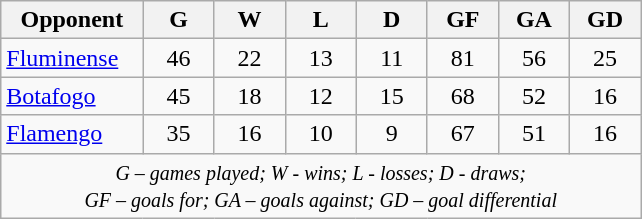<table class="wikitable" style="text-align: center;">
<tr>
<th width=20%>Opponent</th>
<th width=10%>G</th>
<th width=10%>W</th>
<th width=10%>L</th>
<th width=10%>D</th>
<th width=10%>GF</th>
<th width=10%>GA</th>
<th width=10%>GD</th>
</tr>
<tr>
<td align="left"> <a href='#'>Fluminense</a></td>
<td>46</td>
<td>22</td>
<td>13</td>
<td>11</td>
<td>81</td>
<td>56</td>
<td>25</td>
</tr>
<tr>
<td align="left"> <a href='#'>Botafogo</a></td>
<td>45</td>
<td>18</td>
<td>12</td>
<td>15</td>
<td>68</td>
<td>52</td>
<td>16</td>
</tr>
<tr>
<td align="left"> <a href='#'>Flamengo</a></td>
<td>35</td>
<td>16</td>
<td>10</td>
<td>9</td>
<td>67</td>
<td>51</td>
<td>16</td>
</tr>
<tr>
<td colspan="11"><small><em>G – games played; W - wins; L - losses; D - draws;</small> <br> <small>GF – goals for; GA – goals against; GD – goal differential</small></td>
</tr>
</table>
